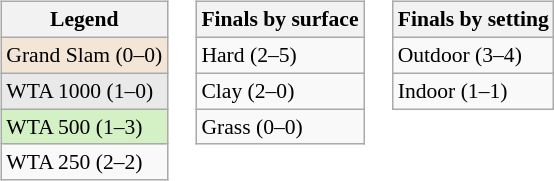<table>
<tr valign=top>
<td><br><table class="wikitable" style=font-size:90%>
<tr>
<th>Legend</th>
</tr>
<tr style="background:#f3e6d7;">
<td>Grand Slam (0–0)</td>
</tr>
<tr style="background:#e9e9e9;">
<td>WTA 1000 (1–0)</td>
</tr>
<tr style="background:#d4f1c5;">
<td>WTA 500 (1–3)</td>
</tr>
<tr>
<td>WTA 250 (2–2)</td>
</tr>
</table>
</td>
<td><br><table class="wikitable" style=font-size:90%>
<tr>
<th>Finals by surface</th>
</tr>
<tr>
<td>Hard (2–5)</td>
</tr>
<tr>
<td>Clay (2–0)</td>
</tr>
<tr>
<td>Grass (0–0)</td>
</tr>
</table>
</td>
<td><br><table class="wikitable" style=font-size:90%>
<tr>
<th>Finals by setting</th>
</tr>
<tr>
<td>Outdoor (3–4)</td>
</tr>
<tr>
<td>Indoor (1–1)</td>
</tr>
</table>
</td>
</tr>
</table>
